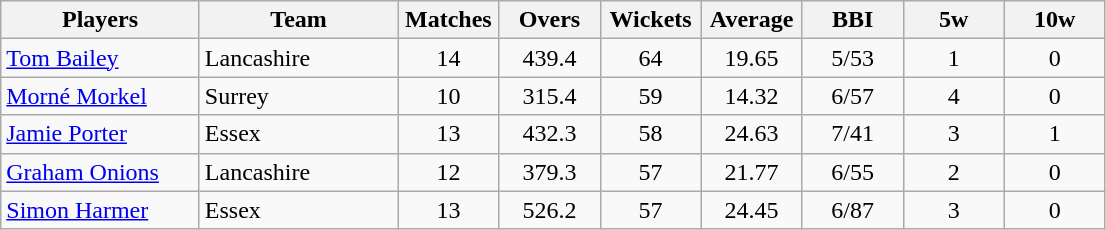<table class="wikitable" style="text-align:center">
<tr>
<th width=125>Players</th>
<th width=125>Team</th>
<th width=60>Matches</th>
<th width=60>Overs</th>
<th width=60>Wickets</th>
<th width=60>Average</th>
<th width=60>BBI</th>
<th width=60>5w</th>
<th width=60>10w</th>
</tr>
<tr>
<td align="left"><a href='#'>Tom Bailey</a></td>
<td align="left">Lancashire</td>
<td>14</td>
<td>439.4</td>
<td>64</td>
<td>19.65</td>
<td>5/53</td>
<td>1</td>
<td>0</td>
</tr>
<tr>
<td align="left"><a href='#'>Morné Morkel</a></td>
<td align="left">Surrey</td>
<td>10</td>
<td>315.4</td>
<td>59</td>
<td>14.32</td>
<td>6/57</td>
<td>4</td>
<td>0</td>
</tr>
<tr>
<td align="left"><a href='#'>Jamie Porter</a></td>
<td align="left">Essex</td>
<td>13</td>
<td>432.3</td>
<td>58</td>
<td>24.63</td>
<td>7/41</td>
<td>3</td>
<td>1</td>
</tr>
<tr>
<td align="left"><a href='#'>Graham Onions</a></td>
<td align="left">Lancashire</td>
<td>12</td>
<td>379.3</td>
<td>57</td>
<td>21.77</td>
<td>6/55</td>
<td>2</td>
<td>0</td>
</tr>
<tr>
<td align="left"><a href='#'>Simon Harmer</a></td>
<td align="left">Essex</td>
<td>13</td>
<td>526.2</td>
<td>57</td>
<td>24.45</td>
<td>6/87</td>
<td>3</td>
<td>0</td>
</tr>
</table>
